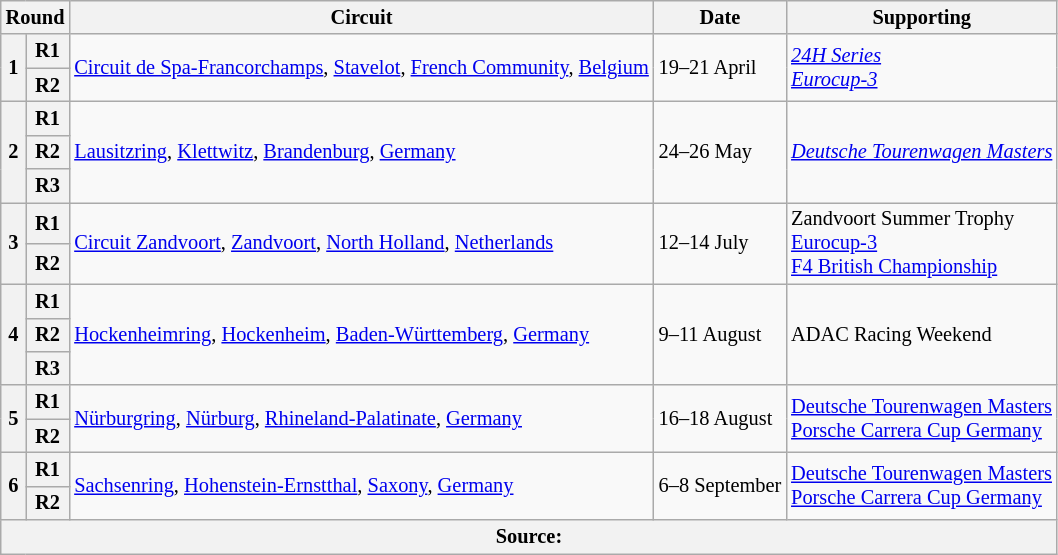<table class="wikitable" border="1" style="font-size: 85%;">
<tr>
<th colspan="2">Round</th>
<th>Circuit</th>
<th>Date</th>
<th>Supporting</th>
</tr>
<tr>
<th rowspan=2>1</th>
<th>R1</th>
<td rowspan=2> <a href='#'>Circuit de Spa-Francorchamps</a>, <a href='#'>Stavelot</a>, <a href='#'>French Community</a>, <a href='#'>Belgium</a></td>
<td rowspan=2>19–21 April</td>
<td rowspan="2"><em><a href='#'>24H Series</a><br><a href='#'>Eurocup-3</a></em></td>
</tr>
<tr>
<th>R2</th>
</tr>
<tr>
<th rowspan="3">2</th>
<th>R1</th>
<td rowspan="3"> <a href='#'>Lausitzring</a>, <a href='#'>Klettwitz</a>, <a href='#'>Brandenburg</a>, <a href='#'>Germany</a></td>
<td rowspan="3">24–26 May</td>
<td rowspan="3"><em><a href='#'>Deutsche Tourenwagen Masters</a></td>
</tr>
<tr>
<th>R2</th>
</tr>
<tr>
<th>R3</th>
</tr>
<tr>
<th rowspan=2>3</th>
<th>R1</th>
<td rowspan=2> <a href='#'>Circuit Zandvoort</a>, <a href='#'>Zandvoort</a>, <a href='#'>North Holland</a>, <a href='#'>Netherlands</a></td>
<td rowspan=2>12–14 July</td>
<td rowspan="2"></em>Zandvoort Summer Trophy<br><a href='#'>Eurocup-3</a><br><a href='#'>F4 British Championship</a><em></td>
</tr>
<tr>
<th>R2</th>
</tr>
<tr>
<th rowspan="3">4</th>
<th>R1</th>
<td rowspan="3"> <a href='#'>Hockenheimring</a>, <a href='#'>Hockenheim</a>, <a href='#'>Baden-Württemberg</a>, <a href='#'>Germany</a></td>
<td rowspan="3">9–11 August</td>
<td rowspan="3"></em>ADAC Racing Weekend<em></td>
</tr>
<tr>
<th>R2</th>
</tr>
<tr>
<th>R3</th>
</tr>
<tr>
<th rowspan=2>5</th>
<th>R1</th>
<td rowspan=2> <a href='#'>Nürburgring</a>, <a href='#'>Nürburg</a>, <a href='#'>Rhineland-Palatinate</a>, <a href='#'>Germany</a></td>
<td rowspan=2>16–18 August</td>
<td rowspan="2"></em><a href='#'>Deutsche Tourenwagen Masters</a><br><a href='#'>Porsche Carrera Cup Germany</a><em></td>
</tr>
<tr>
<th>R2</th>
</tr>
<tr>
<th rowspan=2>6</th>
<th>R1</th>
<td rowspan=2> <a href='#'>Sachsenring</a>, <a href='#'>Hohenstein-Ernstthal</a>, <a href='#'>Saxony</a>, <a href='#'>Germany</a></td>
<td rowspan=2>6–8 September</td>
<td rowspan="2"></em><a href='#'>Deutsche Tourenwagen Masters</a><br><a href='#'>Porsche Carrera Cup Germany</a><em></td>
</tr>
<tr>
<th>R2</th>
</tr>
<tr>
<th colspan="5">Source:</th>
</tr>
</table>
